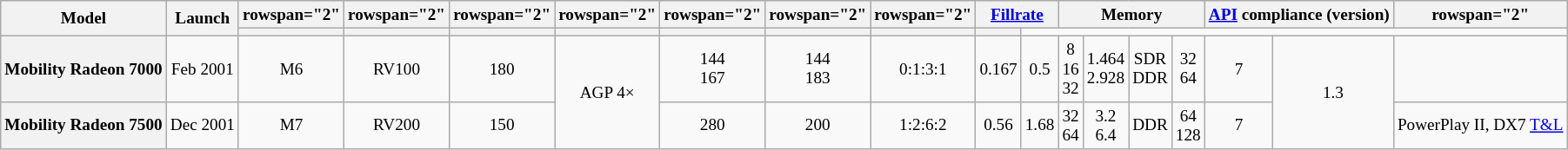<table class="mw-datatable wikitable sortable" style="font-size: 80%; text-align:center;">
<tr>
<th rowspan="2">Model</th>
<th rowspan="2">Launch</th>
<th>rowspan="2" </th>
<th>rowspan="2" </th>
<th>rowspan="2" </th>
<th>rowspan="2" </th>
<th>rowspan="2" </th>
<th>rowspan="2" </th>
<th>rowspan="2" </th>
<th colspan="2"><a href='#'>Fillrate</a></th>
<th colspan="4">Memory</th>
<th colspan="2"><a href='#'>API</a> compliance (version)</th>
<th>rowspan="2" </th>
</tr>
<tr>
<th></th>
<th></th>
<th></th>
<th></th>
<th></th>
<th></th>
<th></th>
<th></th>
</tr>
<tr>
<th>Mobility Radeon 7000</th>
<td>Feb 2001</td>
<td>M6</td>
<td>RV100</td>
<td>180</td>
<td rowspan="3">AGP 4×</td>
<td>144<br>167</td>
<td>144<br>183</td>
<td>0:1:3:1</td>
<td>0.167</td>
<td>0.5</td>
<td>8<br>16<br>32</td>
<td>1.464<br>2.928</td>
<td>SDR<br>DDR</td>
<td>32<br>64</td>
<td>7</td>
<td rowspan="2">1.3</td>
<td></td>
</tr>
<tr>
<th>Mobility Radeon 7500</th>
<td>Dec 2001</td>
<td>M7</td>
<td>RV200</td>
<td rowspan="3">150</td>
<td>280</td>
<td rowspan="2">200</td>
<td>1:2:6:2</td>
<td>0.56</td>
<td>1.68</td>
<td rowspan="3">32<br>64</td>
<td rowspan="2">3.2<br>6.4</td>
<td rowspan="9">DDR</td>
<td rowspan="6">64<br>128</td>
<td>7</td>
<td>PowerPlay II, DX7 <a href='#'>T&L</a></td>
</tr>
</table>
